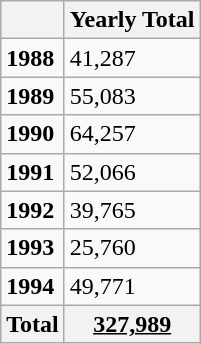<table class="wikitable">
<tr>
<th></th>
<th>Yearly Total</th>
</tr>
<tr>
<td><strong>1988</strong></td>
<td>41,287</td>
</tr>
<tr>
<td><strong>1989</strong></td>
<td>55,083</td>
</tr>
<tr>
<td><strong>1990</strong></td>
<td>64,257</td>
</tr>
<tr>
<td><strong>1991</strong></td>
<td>52,066</td>
</tr>
<tr>
<td><strong>1992</strong></td>
<td>39,765</td>
</tr>
<tr>
<td><strong>1993</strong></td>
<td>25,760</td>
</tr>
<tr>
<td><strong>1994</strong></td>
<td>49,771</td>
</tr>
<tr>
<th>Total</th>
<th><u>327,989</u></th>
</tr>
</table>
